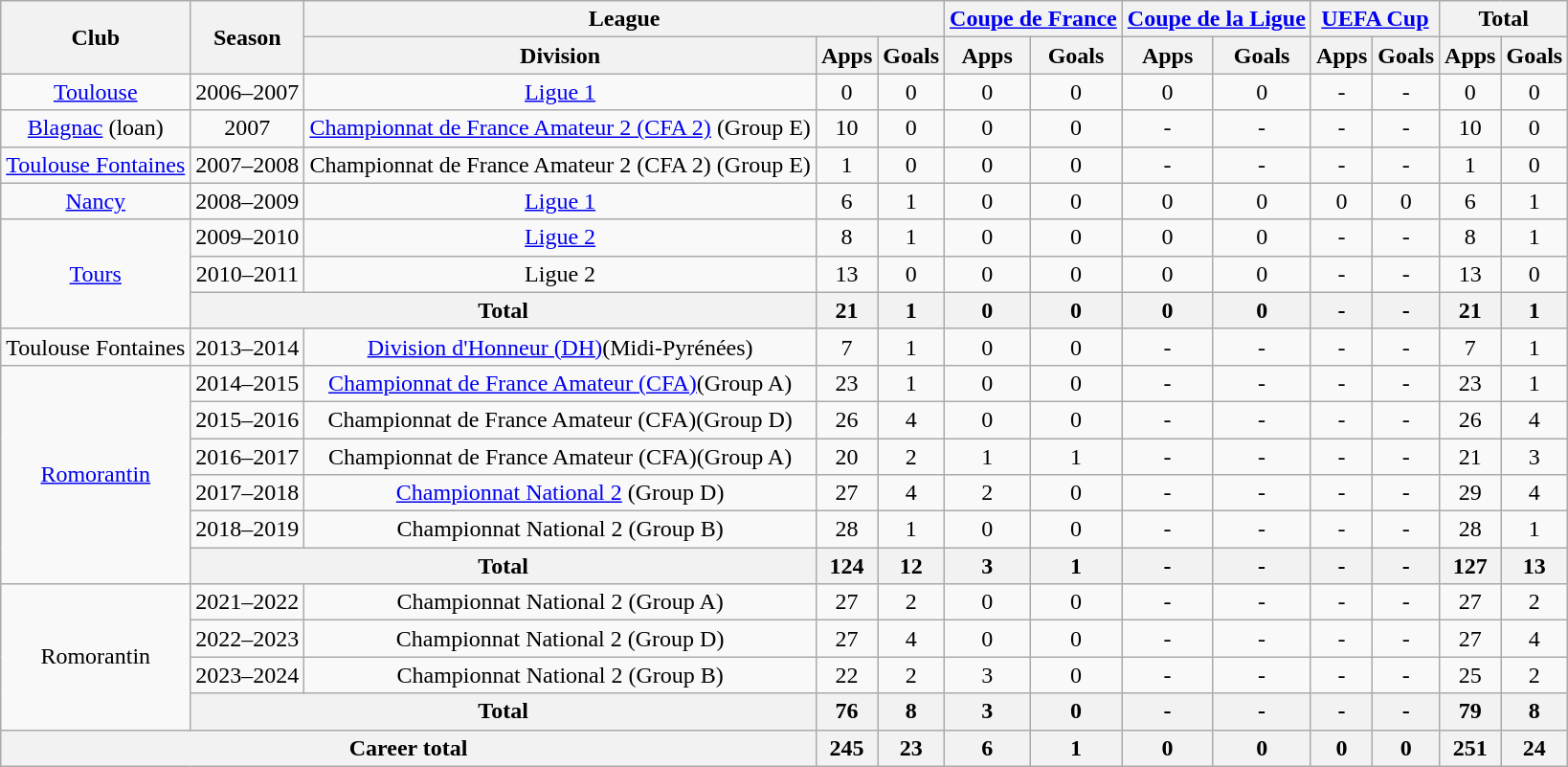<table class="wikitable" style="text-align: center">
<tr>
<th rowspan="2">Club</th>
<th rowspan="2">Season</th>
<th colspan="3">League</th>
<th colspan="2"><a href='#'>Coupe de France</a></th>
<th colspan="2"><a href='#'>Coupe de la Ligue</a></th>
<th colspan="2"><a href='#'>UEFA Cup</a></th>
<th colspan="2">Total</th>
</tr>
<tr>
<th>Division</th>
<th>Apps</th>
<th>Goals</th>
<th>Apps</th>
<th>Goals</th>
<th>Apps</th>
<th>Goals</th>
<th>Apps</th>
<th>Goals</th>
<th>Apps</th>
<th>Goals</th>
</tr>
<tr>
<td rowspan="1"><a href='#'>Toulouse</a></td>
<td>2006–2007</td>
<td><a href='#'>Ligue 1</a></td>
<td>0</td>
<td>0</td>
<td>0</td>
<td>0</td>
<td>0</td>
<td>0</td>
<td>-</td>
<td>-</td>
<td>0</td>
<td>0</td>
</tr>
<tr>
<td rowspan="1"><a href='#'>Blagnac</a> (loan)</td>
<td>2007</td>
<td><a href='#'>Championnat de France Amateur 2 (CFA 2)</a> (Group E)</td>
<td>10</td>
<td>0</td>
<td>0</td>
<td>0</td>
<td>-</td>
<td>-</td>
<td>-</td>
<td>-</td>
<td>10</td>
<td>0</td>
</tr>
<tr>
<td><a href='#'>Toulouse Fontaines</a></td>
<td>2007–2008</td>
<td Championnat National 3>Championnat de France Amateur 2 (CFA 2) (Group E)</td>
<td>1</td>
<td>0</td>
<td>0</td>
<td>0</td>
<td>-</td>
<td>-</td>
<td>-</td>
<td>-</td>
<td>1</td>
<td>0</td>
</tr>
<tr>
<td><a href='#'>Nancy</a></td>
<td>2008–2009</td>
<td><a href='#'>Ligue 1</a></td>
<td>6</td>
<td>1</td>
<td>0</td>
<td>0</td>
<td>0</td>
<td>0</td>
<td>0</td>
<td>0</td>
<td>6</td>
<td>1</td>
</tr>
<tr>
<td rowspan=3><a href='#'>Tours</a></td>
<td>2009–2010</td>
<td><a href='#'>Ligue 2</a></td>
<td>8</td>
<td>1</td>
<td>0</td>
<td>0</td>
<td>0</td>
<td>0</td>
<td>-</td>
<td>-</td>
<td>8</td>
<td>1</td>
</tr>
<tr>
<td>2010–2011</td>
<td>Ligue 2</td>
<td>13</td>
<td>0</td>
<td>0</td>
<td>0</td>
<td>0</td>
<td>0</td>
<td>-</td>
<td>-</td>
<td>13</td>
<td>0</td>
</tr>
<tr>
<th colspan=2>Total</th>
<th>21</th>
<th>1</th>
<th>0</th>
<th>0</th>
<th>0</th>
<th>0</th>
<th>-</th>
<th>-</th>
<th>21</th>
<th>1</th>
</tr>
<tr>
<td>Toulouse Fontaines</td>
<td>2013–2014</td>
<td><a href='#'>Division d'Honneur (DH)</a>(Midi-Pyrénées)</td>
<td>7</td>
<td>1</td>
<td>0</td>
<td>0</td>
<td>-</td>
<td>-</td>
<td>-</td>
<td>-</td>
<td>7</td>
<td>1</td>
</tr>
<tr>
<td rowspan=6><a href='#'>Romorantin</a></td>
<td>2014–2015</td>
<td><a href='#'>Championnat de France Amateur (CFA)</a>(Group A)</td>
<td>23</td>
<td>1</td>
<td>0</td>
<td>0</td>
<td>-</td>
<td>-</td>
<td>-</td>
<td>-</td>
<td>23</td>
<td>1</td>
</tr>
<tr>
<td>2015–2016</td>
<td>Championnat de France Amateur (CFA)(Group D)</td>
<td>26</td>
<td>4</td>
<td>0</td>
<td>0</td>
<td>-</td>
<td>-</td>
<td>-</td>
<td>-</td>
<td>26</td>
<td>4</td>
</tr>
<tr>
<td>2016–2017</td>
<td>Championnat de France Amateur (CFA)(Group A)</td>
<td>20</td>
<td>2</td>
<td>1</td>
<td>1</td>
<td>-</td>
<td>-</td>
<td>-</td>
<td>-</td>
<td>21</td>
<td>3</td>
</tr>
<tr>
<td>2017–2018</td>
<td><a href='#'>Championnat National 2</a> (Group D)</td>
<td>27</td>
<td>4</td>
<td>2</td>
<td>0</td>
<td>-</td>
<td>-</td>
<td>-</td>
<td>-</td>
<td>29</td>
<td>4</td>
</tr>
<tr>
<td>2018–2019</td>
<td>Championnat National 2 (Group B)</td>
<td>28</td>
<td>1</td>
<td>0</td>
<td>0</td>
<td>-</td>
<td>-</td>
<td>-</td>
<td>-</td>
<td>28</td>
<td>1</td>
</tr>
<tr>
<th colspan=2>Total</th>
<th>124</th>
<th>12</th>
<th>3</th>
<th>1</th>
<th>-</th>
<th>-</th>
<th>-</th>
<th>-</th>
<th>127</th>
<th>13</th>
</tr>
<tr>
<td rowspan=4>Romorantin</td>
<td>2021–2022</td>
<td>Championnat National 2 (Group A)</td>
<td>27</td>
<td>2</td>
<td>0</td>
<td>0</td>
<td>-</td>
<td>-</td>
<td>-</td>
<td>-</td>
<td>27</td>
<td>2</td>
</tr>
<tr>
<td>2022–2023</td>
<td>Championnat National 2 (Group D)</td>
<td>27</td>
<td>4</td>
<td>0</td>
<td>0</td>
<td>-</td>
<td>-</td>
<td>-</td>
<td>-</td>
<td>27</td>
<td>4</td>
</tr>
<tr>
<td>2023–2024</td>
<td>Championnat National 2 (Group B)</td>
<td>22</td>
<td>2</td>
<td>3</td>
<td>0</td>
<td>-</td>
<td>-</td>
<td>-</td>
<td>-</td>
<td>25</td>
<td>2</td>
</tr>
<tr>
<th colspan=2>Total</th>
<th>76</th>
<th>8</th>
<th>3</th>
<th>0</th>
<th>-</th>
<th>-</th>
<th>-</th>
<th>-</th>
<th>79</th>
<th>8</th>
</tr>
<tr>
<th colspan="3">Career total</th>
<th>245</th>
<th>23</th>
<th>6</th>
<th>1</th>
<th>0</th>
<th>0</th>
<th>0</th>
<th>0</th>
<th>251</th>
<th>24</th>
</tr>
</table>
